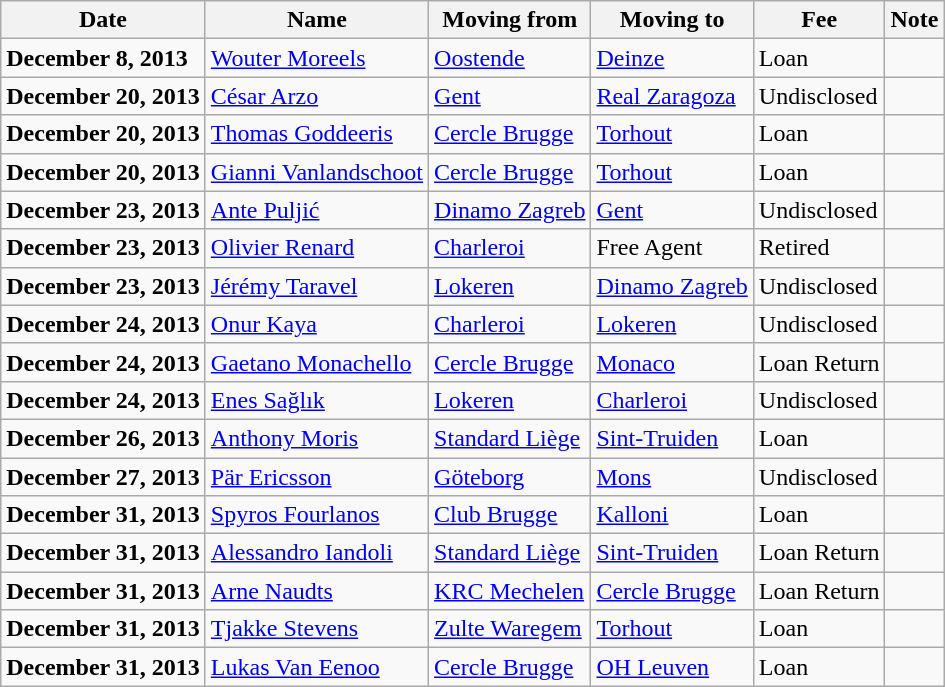<table class="wikitable sortable">
<tr>
<th>Date</th>
<th>Name</th>
<th>Moving from</th>
<th>Moving to</th>
<th>Fee</th>
<th>Note</th>
</tr>
<tr>
<td><strong>December 8, 2013</strong></td>
<td> <a href='#'>Wouter Moreels</a></td>
<td> <a href='#'>Oostende</a></td>
<td> <a href='#'>Deinze</a></td>
<td>Loan </td>
<td></td>
</tr>
<tr>
<td><strong>December 20, 2013</strong></td>
<td> <a href='#'>César Arzo</a></td>
<td> <a href='#'>Gent</a></td>
<td> <a href='#'>Real Zaragoza</a></td>
<td>Undisclosed </td>
<td></td>
</tr>
<tr>
<td><strong>December 20, 2013</strong></td>
<td> <a href='#'>Thomas Goddeeris</a></td>
<td> <a href='#'>Cercle Brugge</a></td>
<td> <a href='#'>Torhout</a></td>
<td>Loan </td>
<td></td>
</tr>
<tr>
<td><strong>December 20, 2013</strong></td>
<td> <a href='#'>Gianni Vanlandschoot</a></td>
<td> <a href='#'>Cercle Brugge</a></td>
<td> <a href='#'>Torhout</a></td>
<td>Loan </td>
<td></td>
</tr>
<tr>
<td><strong>December 23, 2013</strong></td>
<td> <a href='#'>Ante Puljić</a></td>
<td> <a href='#'>Dinamo Zagreb</a></td>
<td> <a href='#'>Gent</a></td>
<td>Undisclosed </td>
<td align=center></td>
</tr>
<tr>
<td><strong>December 23, 2013</strong></td>
<td> <a href='#'>Olivier Renard</a></td>
<td> <a href='#'>Charleroi</a></td>
<td>Free Agent</td>
<td>Retired </td>
<td align=center></td>
</tr>
<tr>
<td><strong>December 23, 2013</strong></td>
<td> <a href='#'>Jérémy Taravel</a></td>
<td> <a href='#'>Lokeren</a></td>
<td> <a href='#'>Dinamo Zagreb</a></td>
<td>Undisclosed </td>
<td></td>
</tr>
<tr>
<td><strong>December 24, 2013</strong></td>
<td> <a href='#'>Onur Kaya</a></td>
<td> <a href='#'>Charleroi</a></td>
<td> <a href='#'>Lokeren</a></td>
<td>Undisclosed </td>
<td></td>
</tr>
<tr>
<td><strong>December 24, 2013</strong></td>
<td> <a href='#'>Gaetano Monachello</a></td>
<td> <a href='#'>Cercle Brugge</a></td>
<td> <a href='#'>Monaco</a></td>
<td>Loan Return </td>
<td></td>
</tr>
<tr>
<td><strong>December 24, 2013</strong></td>
<td> <a href='#'>Enes Sağlık</a></td>
<td> <a href='#'>Lokeren</a></td>
<td> <a href='#'>Charleroi</a></td>
<td>Undisclosed </td>
<td></td>
</tr>
<tr>
<td><strong>December 26, 2013</strong></td>
<td> <a href='#'>Anthony Moris</a></td>
<td> <a href='#'>Standard Liège</a></td>
<td> <a href='#'>Sint-Truiden</a></td>
<td>Loan </td>
<td></td>
</tr>
<tr>
<td><strong>December 27, 2013</strong></td>
<td> <a href='#'>Pär Ericsson</a></td>
<td> <a href='#'>Göteborg</a></td>
<td> <a href='#'>Mons</a></td>
<td>Undisclosed </td>
<td align=center></td>
</tr>
<tr>
<td><strong>December 31, 2013</strong></td>
<td> <a href='#'>Spyros Fourlanos</a></td>
<td> <a href='#'>Club Brugge</a></td>
<td> <a href='#'>Kalloni</a></td>
<td>Loan </td>
<td></td>
</tr>
<tr>
<td><strong>December 31, 2013</strong></td>
<td> <a href='#'>Alessandro Iandoli</a></td>
<td> <a href='#'>Standard Liège</a></td>
<td> <a href='#'>Sint-Truiden</a></td>
<td>Loan Return </td>
<td></td>
</tr>
<tr>
<td><strong>December 31, 2013</strong></td>
<td> <a href='#'>Arne Naudts</a></td>
<td> <a href='#'>KRC Mechelen</a></td>
<td> <a href='#'>Cercle Brugge</a></td>
<td>Loan Return </td>
<td></td>
</tr>
<tr>
<td><strong>December 31, 2013</strong></td>
<td> <a href='#'>Tjakke Stevens</a></td>
<td> <a href='#'>Zulte Waregem</a></td>
<td> <a href='#'>Torhout</a></td>
<td>Loan </td>
<td></td>
</tr>
<tr>
<td><strong>December 31, 2013</strong></td>
<td> <a href='#'>Lukas Van Eenoo</a></td>
<td> <a href='#'>Cercle Brugge</a></td>
<td> <a href='#'>OH Leuven</a></td>
<td>Loan </td>
<td></td>
</tr>
</table>
